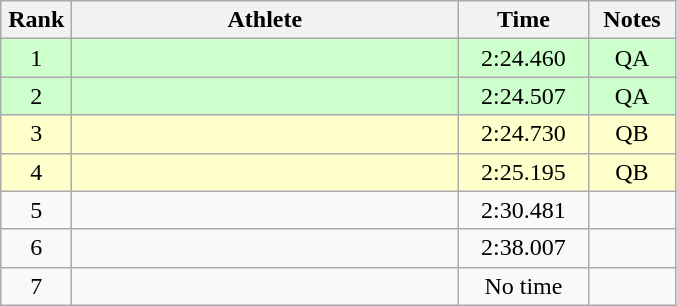<table class=wikitable style="text-align:center">
<tr>
<th width=40>Rank</th>
<th width=250>Athlete</th>
<th width=80>Time</th>
<th width=50>Notes</th>
</tr>
<tr bgcolor="ccffcc">
<td>1</td>
<td align=left></td>
<td>2:24.460</td>
<td>QA</td>
</tr>
<tr bgcolor="ccffcc">
<td>2</td>
<td align=left></td>
<td>2:24.507</td>
<td>QA</td>
</tr>
<tr bgcolor="ffffcc">
<td>3</td>
<td align=left></td>
<td>2:24.730</td>
<td>QB</td>
</tr>
<tr bgcolor="ffffcc">
<td>4</td>
<td align=left></td>
<td>2:25.195</td>
<td>QB</td>
</tr>
<tr>
<td>5</td>
<td align=left></td>
<td>2:30.481</td>
<td></td>
</tr>
<tr>
<td>6</td>
<td align=left></td>
<td>2:38.007</td>
<td></td>
</tr>
<tr>
<td>7</td>
<td align=left></td>
<td>No time</td>
<td></td>
</tr>
</table>
